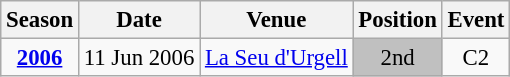<table class="wikitable" style="text-align:center; font-size:95%;">
<tr>
<th>Season</th>
<th>Date</th>
<th>Venue</th>
<th>Position</th>
<th>Event</th>
</tr>
<tr>
<td><strong><a href='#'>2006</a></strong></td>
<td align=right>11 Jun 2006</td>
<td align=left><a href='#'>La Seu d'Urgell</a></td>
<td bgcolor=silver>2nd</td>
<td>C2</td>
</tr>
</table>
